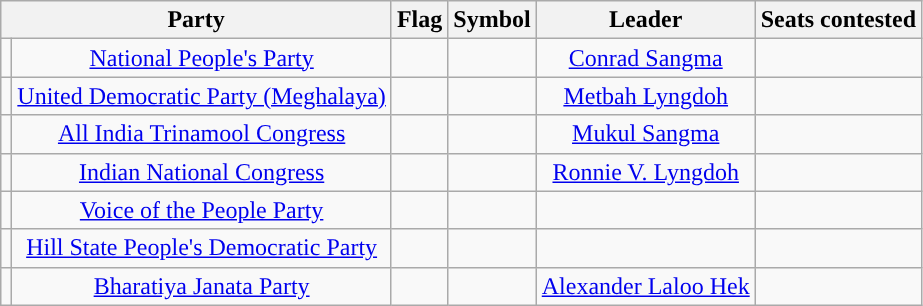<table class="wikitable"  style="text-align:center">
<tr>
<th colspan="2">Party</th>
<th>Flag</th>
<th>Symbol</th>
<th>Leader</th>
<th>Seats contested</th>
</tr>
<tr>
<td ! style="text-align:center; background:"></td>
<td><a href='#'>National People's Party</a></td>
<td></td>
<td></td>
<td><a href='#'>Conrad Sangma</a></td>
<td></td>
</tr>
<tr>
<td style="text-align:center; background:"></td>
<td><a href='#'>United Democratic Party (Meghalaya)</a></td>
<td></td>
<td></td>
<td><a href='#'>Metbah Lyngdoh</a></td>
<td></td>
</tr>
<tr>
<td style="text-align:center; background:"></td>
<td><a href='#'>All India Trinamool Congress</a></td>
<td></td>
<td></td>
<td><a href='#'>Mukul Sangma</a></td>
<td></td>
</tr>
<tr>
<td style="text-align:center; background:"></td>
<td><a href='#'>Indian National Congress</a></td>
<td></td>
<td></td>
<td><a href='#'>Ronnie V. Lyngdoh</a></td>
<td></td>
</tr>
<tr>
<td style="text-align:center; background:"></td>
<td><a href='#'>Voice of the People Party</a></td>
<td></td>
<td></td>
<td></td>
<td></td>
</tr>
<tr>
<td style="text-align:center; background:"></td>
<td><a href='#'>Hill State People's Democratic Party</a></td>
<td></td>
<td></td>
<td></td>
<td></td>
</tr>
<tr>
<td style="text-align:center; background:"></td>
<td><a href='#'>Bharatiya Janata Party</a></td>
<td></td>
<td></td>
<td><a href='#'>Alexander Laloo Hek</a></td>
<td></td>
</tr>
</table>
